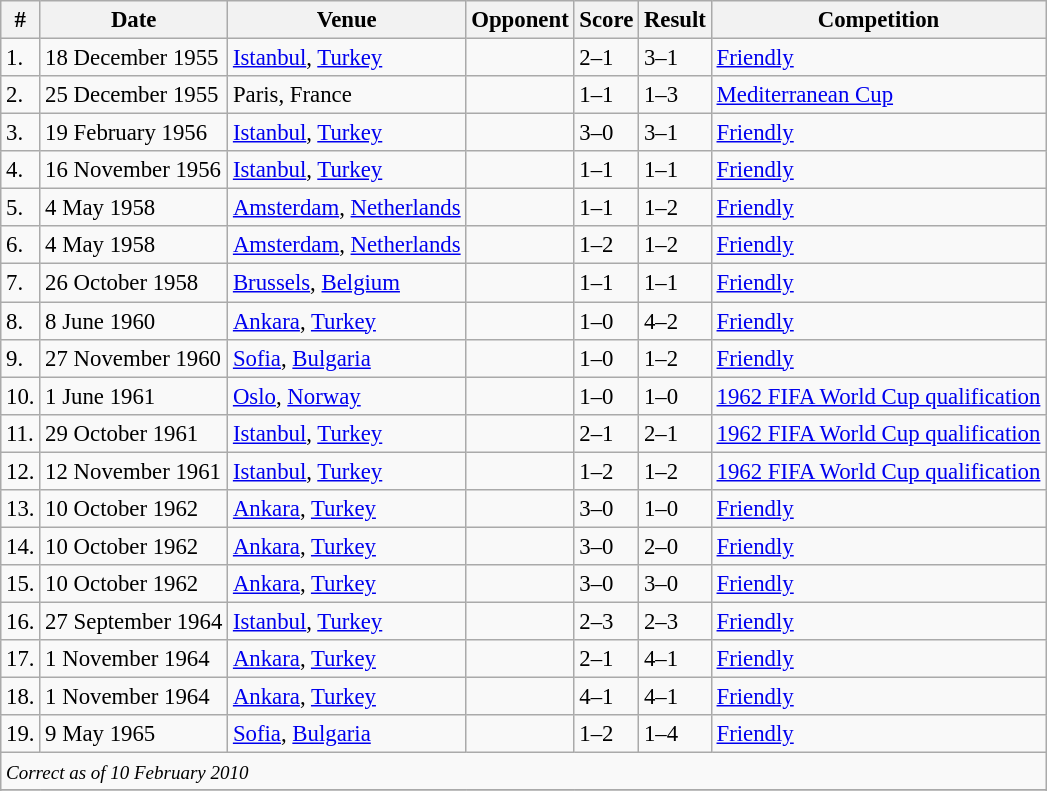<table class="wikitable" style="font-size:95%;">
<tr>
<th>#</th>
<th>Date</th>
<th>Venue</th>
<th>Opponent</th>
<th>Score</th>
<th>Result</th>
<th>Competition</th>
</tr>
<tr>
<td>1.</td>
<td>18 December 1955</td>
<td><a href='#'>Istanbul</a>, <a href='#'>Turkey</a></td>
<td></td>
<td>2–1</td>
<td>3–1</td>
<td><a href='#'>Friendly</a></td>
</tr>
<tr>
<td>2.</td>
<td>25 December 1955</td>
<td>Paris, France</td>
<td></td>
<td>1–1</td>
<td>1–3</td>
<td><a href='#'>Mediterranean Cup</a></td>
</tr>
<tr>
<td>3.</td>
<td>19 February 1956</td>
<td><a href='#'>Istanbul</a>, <a href='#'>Turkey</a></td>
<td></td>
<td>3–0</td>
<td>3–1</td>
<td><a href='#'>Friendly</a></td>
</tr>
<tr>
<td>4.</td>
<td>16 November 1956</td>
<td><a href='#'>Istanbul</a>, <a href='#'>Turkey</a></td>
<td></td>
<td>1–1</td>
<td>1–1</td>
<td><a href='#'>Friendly</a></td>
</tr>
<tr>
<td>5.</td>
<td>4 May 1958</td>
<td><a href='#'>Amsterdam</a>, <a href='#'>Netherlands</a></td>
<td></td>
<td>1–1</td>
<td>1–2</td>
<td><a href='#'>Friendly</a></td>
</tr>
<tr>
<td>6.</td>
<td>4 May 1958</td>
<td><a href='#'>Amsterdam</a>, <a href='#'>Netherlands</a></td>
<td></td>
<td>1–2</td>
<td>1–2</td>
<td><a href='#'>Friendly</a></td>
</tr>
<tr>
<td>7.</td>
<td>26 October 1958</td>
<td><a href='#'>Brussels</a>, <a href='#'>Belgium</a></td>
<td></td>
<td>1–1</td>
<td>1–1</td>
<td><a href='#'>Friendly</a></td>
</tr>
<tr>
<td>8.</td>
<td>8 June 1960</td>
<td><a href='#'>Ankara</a>, <a href='#'>Turkey</a></td>
<td></td>
<td>1–0</td>
<td>4–2</td>
<td><a href='#'>Friendly</a></td>
</tr>
<tr>
<td>9.</td>
<td>27 November 1960</td>
<td><a href='#'>Sofia</a>, <a href='#'>Bulgaria</a></td>
<td></td>
<td>1–0</td>
<td>1–2</td>
<td><a href='#'>Friendly</a></td>
</tr>
<tr>
<td>10.</td>
<td>1 June 1961</td>
<td><a href='#'>Oslo</a>, <a href='#'>Norway</a></td>
<td></td>
<td>1–0</td>
<td>1–0</td>
<td><a href='#'>1962 FIFA World Cup qualification</a></td>
</tr>
<tr>
<td>11.</td>
<td>29 October 1961</td>
<td><a href='#'>Istanbul</a>, <a href='#'>Turkey</a></td>
<td></td>
<td>2–1</td>
<td>2–1</td>
<td><a href='#'>1962 FIFA World Cup qualification</a></td>
</tr>
<tr>
<td>12.</td>
<td>12 November 1961</td>
<td><a href='#'>Istanbul</a>, <a href='#'>Turkey</a></td>
<td></td>
<td>1–2</td>
<td>1–2</td>
<td><a href='#'>1962 FIFA World Cup qualification</a></td>
</tr>
<tr>
<td>13.</td>
<td>10 October 1962</td>
<td><a href='#'>Ankara</a>, <a href='#'>Turkey</a></td>
<td></td>
<td>3–0</td>
<td>1–0</td>
<td><a href='#'>Friendly</a></td>
</tr>
<tr>
<td>14.</td>
<td>10 October 1962</td>
<td><a href='#'>Ankara</a>, <a href='#'>Turkey</a></td>
<td></td>
<td>3–0</td>
<td>2–0</td>
<td><a href='#'>Friendly</a></td>
</tr>
<tr>
<td>15.</td>
<td>10 October 1962</td>
<td><a href='#'>Ankara</a>, <a href='#'>Turkey</a></td>
<td></td>
<td>3–0</td>
<td>3–0</td>
<td><a href='#'>Friendly</a></td>
</tr>
<tr>
<td>16.</td>
<td>27 September 1964</td>
<td><a href='#'>Istanbul</a>, <a href='#'>Turkey</a></td>
<td></td>
<td>2–3</td>
<td>2–3</td>
<td><a href='#'>Friendly</a></td>
</tr>
<tr>
<td>17.</td>
<td>1 November 1964</td>
<td><a href='#'>Ankara</a>, <a href='#'>Turkey</a></td>
<td></td>
<td>2–1</td>
<td>4–1</td>
<td><a href='#'>Friendly</a></td>
</tr>
<tr>
<td>18.</td>
<td>1 November 1964</td>
<td><a href='#'>Ankara</a>, <a href='#'>Turkey</a></td>
<td></td>
<td>4–1</td>
<td>4–1</td>
<td><a href='#'>Friendly</a></td>
</tr>
<tr>
<td>19.</td>
<td>9 May 1965</td>
<td><a href='#'>Sofia</a>, <a href='#'>Bulgaria</a></td>
<td></td>
<td>1–2</td>
<td>1–4</td>
<td><a href='#'>Friendly</a></td>
</tr>
<tr>
<td colspan="12"><small><em>Correct as of 10 February 2010</em></small></td>
</tr>
<tr>
</tr>
<tr>
</tr>
</table>
